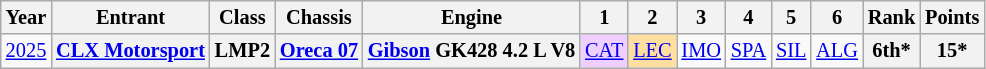<table class="wikitable" style="text-align:center; font-size:85%">
<tr>
<th>Year</th>
<th>Entrant</th>
<th>Class</th>
<th>Chassis</th>
<th>Engine</th>
<th>1</th>
<th>2</th>
<th>3</th>
<th>4</th>
<th>5</th>
<th>6</th>
<th>Rank</th>
<th>Points</th>
</tr>
<tr>
<td><a href='#'>2025</a></td>
<th><a href='#'>CLX Motorsport</a></th>
<th>LMP2</th>
<th><a href='#'>Oreca 07</a></th>
<th><a href='#'>Gibson</a> GK428 4.2 L V8</th>
<td style="background:#EFCFFF;"><a href='#'>CAT</a><br></td>
<td style="background:#FFDF9F;"><a href='#'>LEC</a><br></td>
<td style="background:#;"><a href='#'>IMO</a><br></td>
<td style="background:#;"><a href='#'>SPA</a><br></td>
<td style="background:#;"><a href='#'>SIL</a><br></td>
<td style="background:#;"><a href='#'>ALG</a><br></td>
<th>6th*</th>
<th>15*</th>
</tr>
</table>
